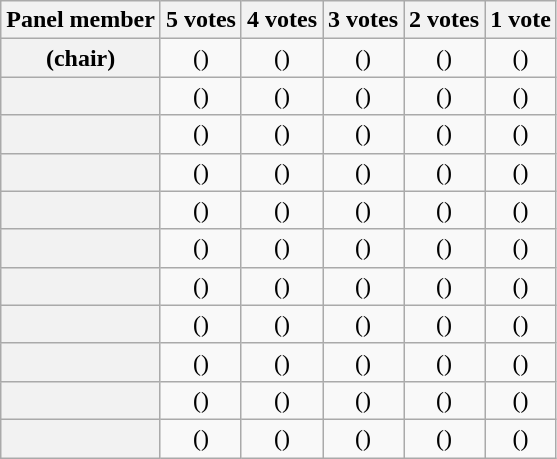<table class="wikitable sortable" style="text-align:center">
<tr>
<th>Panel member</th>
<th>5 votes</th>
<th>4 votes</th>
<th>3 votes</th>
<th>2 votes</th>
<th>1 vote</th>
</tr>
<tr>
<th scope="row"> (chair)</th>
<td> ()</td>
<td> ()</td>
<td> ()</td>
<td> ()</td>
<td> ()</td>
</tr>
<tr>
<th scope="row"></th>
<td> ()</td>
<td> ()</td>
<td> ()</td>
<td> ()</td>
<td> ()</td>
</tr>
<tr>
<th scope="row"></th>
<td> ()</td>
<td> ()</td>
<td> ()</td>
<td> ()</td>
<td> ()</td>
</tr>
<tr>
<th scope="row"></th>
<td> ()</td>
<td> ()</td>
<td> ()</td>
<td> ()</td>
<td> ()</td>
</tr>
<tr>
<th scope="row"></th>
<td> ()</td>
<td> ()</td>
<td> ()</td>
<td> ()</td>
<td> ()</td>
</tr>
<tr>
<th scope="row"></th>
<td> ()</td>
<td> ()</td>
<td> ()</td>
<td> ()</td>
<td> ()</td>
</tr>
<tr>
<th scope="row"></th>
<td> ()</td>
<td> ()</td>
<td> ()</td>
<td> ()</td>
<td> ()</td>
</tr>
<tr>
<th scope="row"></th>
<td> ()</td>
<td> ()</td>
<td> ()</td>
<td> ()</td>
<td> ()</td>
</tr>
<tr>
<th scope="row"></th>
<td> ()</td>
<td> ()</td>
<td> ()</td>
<td> ()</td>
<td> ()</td>
</tr>
<tr>
<th scope="row"></th>
<td> ()</td>
<td> ()</td>
<td> ()</td>
<td> ()</td>
<td> ()</td>
</tr>
<tr>
<th scope="row"></th>
<td> ()</td>
<td> ()</td>
<td> ()</td>
<td> ()</td>
<td> ()</td>
</tr>
</table>
